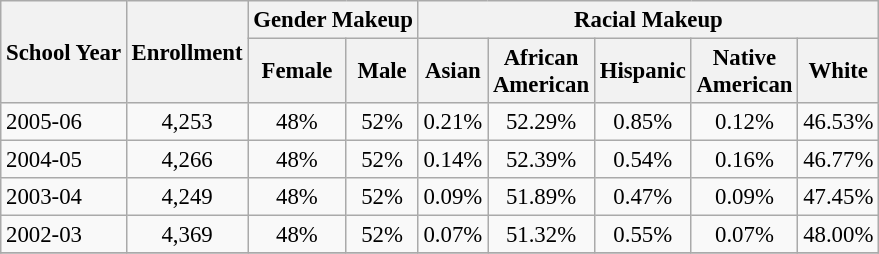<table class="wikitable" style="font-size: 95%;">
<tr>
<th rowspan="2">School Year</th>
<th rowspan="2">Enrollment</th>
<th colspan="2">Gender Makeup</th>
<th colspan="5">Racial Makeup</th>
</tr>
<tr>
<th>Female</th>
<th>Male</th>
<th>Asian</th>
<th>African <br>American</th>
<th>Hispanic</th>
<th>Native <br>American</th>
<th>White</th>
</tr>
<tr>
<td align="left">2005-06</td>
<td align="center">4,253</td>
<td align="center">48%</td>
<td align="center">52%</td>
<td align="center">0.21%</td>
<td align="center">52.29%</td>
<td align="center">0.85%</td>
<td align="center">0.12%</td>
<td align="center">46.53%</td>
</tr>
<tr>
<td align="left">2004-05</td>
<td align="center">4,266</td>
<td align="center">48%</td>
<td align="center">52%</td>
<td align="center">0.14%</td>
<td align="center">52.39%</td>
<td align="center">0.54%</td>
<td align="center">0.16%</td>
<td align="center">46.77%</td>
</tr>
<tr>
<td align="left">2003-04</td>
<td align="center">4,249</td>
<td align="center">48%</td>
<td align="center">52%</td>
<td align="center">0.09%</td>
<td align="center">51.89%</td>
<td align="center">0.47%</td>
<td align="center">0.09%</td>
<td align="center">47.45%</td>
</tr>
<tr>
<td align="left">2002-03</td>
<td align="center">4,369</td>
<td align="center">48%</td>
<td align="center">52%</td>
<td align="center">0.07%</td>
<td align="center">51.32%</td>
<td align="center">0.55%</td>
<td align="center">0.07%</td>
<td align="center">48.00%</td>
</tr>
<tr>
</tr>
</table>
